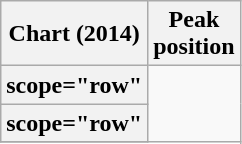<table class="wikitable sortable plainrowheaders" style="text-align:center">
<tr>
<th scope="col">Chart (2014)</th>
<th scope="col">Peak<br>position</th>
</tr>
<tr>
<th>scope="row"</th>
</tr>
<tr>
<th>scope="row"</th>
</tr>
<tr>
</tr>
</table>
